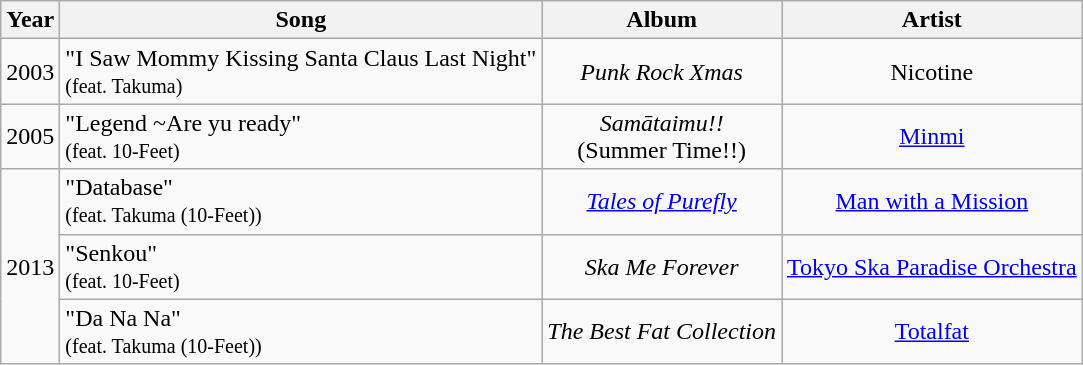<table class="wikitable">
<tr>
<th>Year</th>
<th>Song</th>
<th>Album</th>
<th>Artist</th>
</tr>
<tr>
<td>2003</td>
<td>"I Saw Mommy Kissing Santa Claus Last Night" <br><small>(feat. Takuma)</small></td>
<td align="center"><em>Punk Rock Xmas</em></td>
<td align="center">Nicotine</td>
</tr>
<tr>
<td>2005</td>
<td>"Legend ~Are yu ready" <br><small>(feat. 10-Feet)</small></td>
<td align="center"><em>Samātaimu!!</em> <br>(Summer Time!!)</td>
<td align="center"><a href='#'>Minmi</a></td>
</tr>
<tr>
<td rowspan="3">2013</td>
<td>"Database" <br><small>(feat. Takuma (10-Feet))</small></td>
<td align="center"><em><a href='#'>Tales of Purefly</a></em></td>
<td align="center"><a href='#'>Man with a Mission</a></td>
</tr>
<tr>
<td>"Senkou" <br><small>(feat. 10-Feet)</small></td>
<td align="center"><em>Ska Me Forever</em></td>
<td align="center"><a href='#'>Tokyo Ska Paradise Orchestra</a></td>
</tr>
<tr>
<td>"Da Na Na" <br><small>(feat. Takuma (10-Feet))</small></td>
<td align="center"><em>The Best Fat Collection</em></td>
<td align="center"><a href='#'>Totalfat</a></td>
</tr>
</table>
